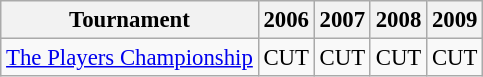<table class="wikitable" style="font-size:95%;text-align:center;">
<tr>
<th>Tournament</th>
<th>2006</th>
<th>2007</th>
<th>2008</th>
<th>2009</th>
</tr>
<tr>
<td align=left><a href='#'>The Players Championship</a></td>
<td>CUT</td>
<td>CUT</td>
<td>CUT</td>
<td>CUT</td>
</tr>
</table>
